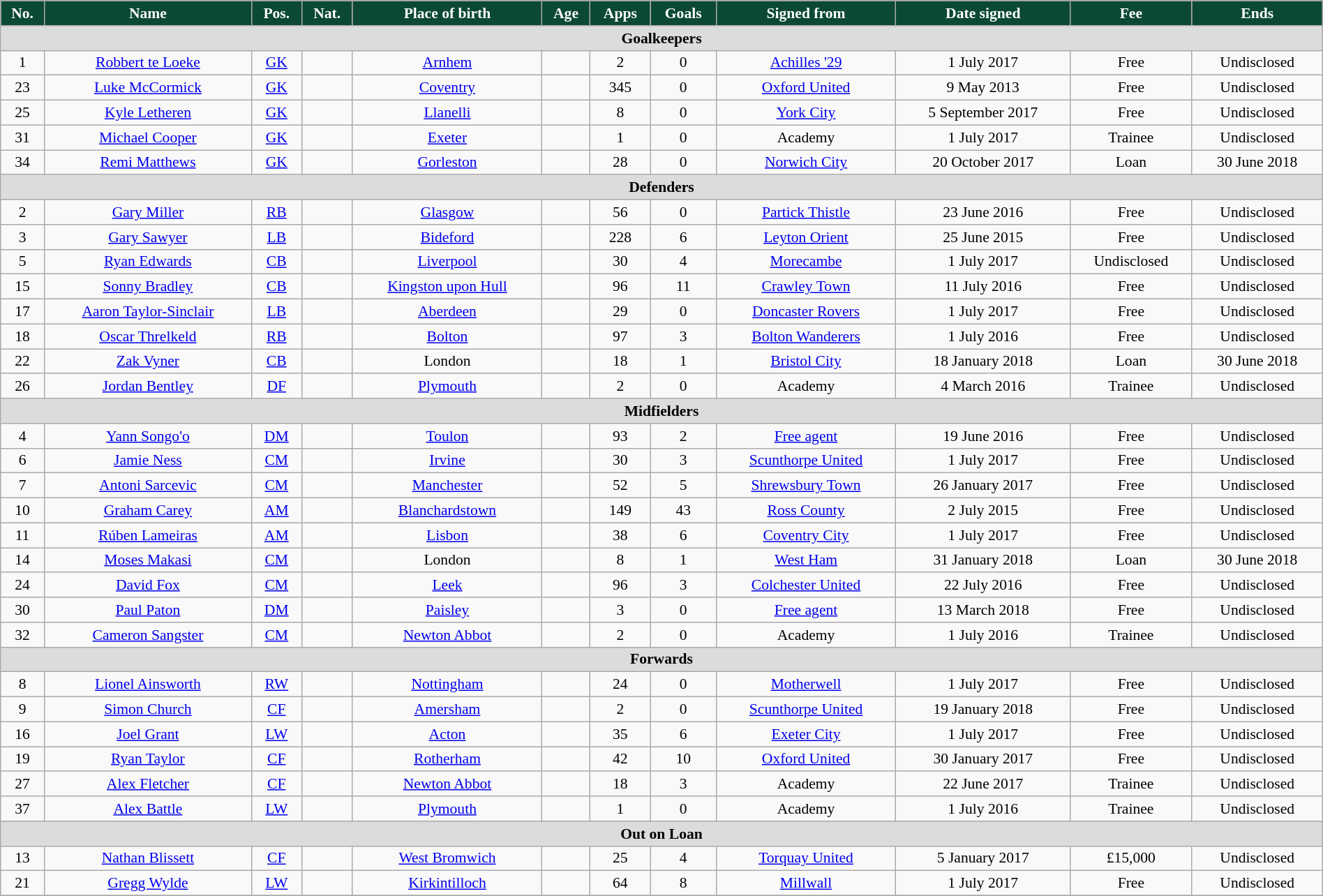<table class="wikitable" style="text-align:center; font-size:90%; width:100%;">
<tr>
<th style="background:#0C4934; color:white; text-align:center;">No.</th>
<th style="background:#0C4934; color:white; text-align:center;">Name</th>
<th style="background:#0C4934; color:white; text-align:center;">Pos.</th>
<th style="background:#0C4934; color:white; text-align:center;">Nat.</th>
<th style="background:#0C4934; color:white; text-align:center;">Place of birth</th>
<th style="background:#0C4934; color:white; text-align:center;">Age</th>
<th style="background:#0C4934; color:white; text-align:center;">Apps</th>
<th style="background:#0C4934; color:white; text-align:center;">Goals</th>
<th style="background:#0C4934; color:white; text-align:center;">Signed from</th>
<th style="background:#0C4934; color:white; text-align:center;">Date signed</th>
<th style="background:#0C4934; color:white; text-align:center;">Fee</th>
<th style="background:#0C4934; color:white; text-align:center;">Ends</th>
</tr>
<tr>
<th colspan="14" style="background:#dcdcdc; text-align:center;">Goalkeepers</th>
</tr>
<tr>
<td>1</td>
<td><a href='#'>Robbert te Loeke</a></td>
<td><a href='#'>GK</a></td>
<td></td>
<td><a href='#'>Arnhem</a></td>
<td></td>
<td>2</td>
<td>0</td>
<td><a href='#'>Achilles '29</a></td>
<td>1 July 2017</td>
<td>Free</td>
<td>Undisclosed</td>
</tr>
<tr>
<td>23</td>
<td><a href='#'>Luke McCormick</a></td>
<td><a href='#'>GK</a></td>
<td></td>
<td><a href='#'>Coventry</a></td>
<td></td>
<td>345</td>
<td>0</td>
<td><a href='#'>Oxford United</a></td>
<td>9 May 2013</td>
<td>Free</td>
<td>Undisclosed</td>
</tr>
<tr>
<td>25</td>
<td><a href='#'>Kyle Letheren</a></td>
<td><a href='#'>GK</a></td>
<td></td>
<td><a href='#'>Llanelli</a></td>
<td></td>
<td>8</td>
<td>0</td>
<td><a href='#'>York City</a></td>
<td>5 September 2017</td>
<td>Free</td>
<td>Undisclosed</td>
</tr>
<tr>
<td>31</td>
<td><a href='#'>Michael Cooper</a></td>
<td><a href='#'>GK</a></td>
<td></td>
<td><a href='#'>Exeter</a></td>
<td></td>
<td>1</td>
<td>0</td>
<td>Academy</td>
<td>1 July 2017</td>
<td>Trainee</td>
<td>Undisclosed</td>
</tr>
<tr>
<td>34</td>
<td><a href='#'>Remi Matthews</a></td>
<td><a href='#'>GK</a></td>
<td></td>
<td><a href='#'>Gorleston</a></td>
<td></td>
<td>28</td>
<td>0</td>
<td><a href='#'>Norwich City</a></td>
<td>20 October 2017</td>
<td>Loan</td>
<td>30 June 2018</td>
</tr>
<tr>
<th colspan="14" style="background:#dcdcdc; text-align:center;">Defenders</th>
</tr>
<tr>
<td>2</td>
<td><a href='#'>Gary Miller</a></td>
<td><a href='#'>RB</a></td>
<td></td>
<td><a href='#'>Glasgow</a></td>
<td></td>
<td>56</td>
<td>0</td>
<td><a href='#'>Partick Thistle</a></td>
<td>23 June 2016</td>
<td>Free</td>
<td>Undisclosed</td>
</tr>
<tr>
<td>3</td>
<td><a href='#'>Gary Sawyer</a></td>
<td><a href='#'>LB</a></td>
<td></td>
<td><a href='#'>Bideford</a></td>
<td></td>
<td>228</td>
<td>6</td>
<td><a href='#'>Leyton Orient</a></td>
<td>25 June 2015</td>
<td>Free</td>
<td>Undisclosed</td>
</tr>
<tr>
<td>5</td>
<td><a href='#'>Ryan Edwards</a></td>
<td><a href='#'>CB</a></td>
<td></td>
<td><a href='#'>Liverpool</a></td>
<td></td>
<td>30</td>
<td>4</td>
<td><a href='#'>Morecambe</a></td>
<td>1 July 2017</td>
<td>Undisclosed</td>
<td>Undisclosed</td>
</tr>
<tr>
<td>15</td>
<td><a href='#'>Sonny Bradley</a></td>
<td><a href='#'>CB</a></td>
<td></td>
<td><a href='#'>Kingston upon Hull</a></td>
<td></td>
<td>96</td>
<td>11</td>
<td><a href='#'>Crawley Town</a></td>
<td>11 July 2016</td>
<td>Free</td>
<td>Undisclosed</td>
</tr>
<tr>
<td>17</td>
<td><a href='#'>Aaron Taylor-Sinclair</a></td>
<td><a href='#'>LB</a></td>
<td></td>
<td><a href='#'>Aberdeen</a></td>
<td></td>
<td>29</td>
<td>0</td>
<td><a href='#'>Doncaster Rovers</a></td>
<td>1 July 2017</td>
<td>Free</td>
<td>Undisclosed</td>
</tr>
<tr>
<td>18</td>
<td><a href='#'>Oscar Threlkeld</a></td>
<td><a href='#'>RB</a></td>
<td></td>
<td><a href='#'>Bolton</a></td>
<td></td>
<td>97</td>
<td>3</td>
<td><a href='#'>Bolton Wanderers</a></td>
<td>1 July 2016</td>
<td>Free</td>
<td>Undisclosed</td>
</tr>
<tr>
<td>22</td>
<td><a href='#'>Zak Vyner</a></td>
<td><a href='#'>CB</a></td>
<td></td>
<td>London</td>
<td></td>
<td>18</td>
<td>1</td>
<td><a href='#'>Bristol City</a></td>
<td>18 January 2018</td>
<td>Loan</td>
<td>30 June 2018</td>
</tr>
<tr>
<td>26</td>
<td><a href='#'>Jordan Bentley</a></td>
<td><a href='#'>DF</a></td>
<td></td>
<td><a href='#'>Plymouth</a></td>
<td></td>
<td>2</td>
<td>0</td>
<td>Academy</td>
<td>4 March 2016</td>
<td>Trainee</td>
<td>Undisclosed</td>
</tr>
<tr>
<th colspan="14" style="background:#dcdcdc; text-align:center;">Midfielders</th>
</tr>
<tr>
<td>4</td>
<td><a href='#'>Yann Songo'o</a></td>
<td><a href='#'>DM</a></td>
<td></td>
<td><a href='#'>Toulon</a></td>
<td></td>
<td>93</td>
<td>2</td>
<td><a href='#'>Free agent</a></td>
<td>19 June 2016</td>
<td>Free</td>
<td>Undisclosed</td>
</tr>
<tr>
<td>6</td>
<td><a href='#'>Jamie Ness</a></td>
<td><a href='#'>CM</a></td>
<td></td>
<td><a href='#'>Irvine</a></td>
<td></td>
<td>30</td>
<td>3</td>
<td><a href='#'>Scunthorpe United</a></td>
<td>1 July 2017</td>
<td>Free</td>
<td>Undisclosed</td>
</tr>
<tr>
<td>7</td>
<td><a href='#'>Antoni Sarcevic</a></td>
<td><a href='#'>CM</a></td>
<td></td>
<td><a href='#'>Manchester</a></td>
<td></td>
<td>52</td>
<td>5</td>
<td><a href='#'>Shrewsbury Town</a></td>
<td>26 January 2017</td>
<td>Free</td>
<td>Undisclosed</td>
</tr>
<tr>
<td>10</td>
<td><a href='#'>Graham Carey</a></td>
<td><a href='#'>AM</a></td>
<td></td>
<td><a href='#'>Blanchardstown</a></td>
<td></td>
<td>149</td>
<td>43</td>
<td><a href='#'>Ross County</a></td>
<td>2 July 2015</td>
<td>Free</td>
<td>Undisclosed</td>
</tr>
<tr>
<td>11</td>
<td><a href='#'>Rúben Lameiras</a></td>
<td><a href='#'>AM</a></td>
<td></td>
<td><a href='#'>Lisbon</a></td>
<td></td>
<td>38</td>
<td>6</td>
<td><a href='#'>Coventry City</a></td>
<td>1 July 2017</td>
<td>Free</td>
<td>Undisclosed</td>
</tr>
<tr>
<td>14</td>
<td><a href='#'>Moses Makasi</a></td>
<td><a href='#'>CM</a></td>
<td></td>
<td>London</td>
<td></td>
<td>8</td>
<td>1</td>
<td><a href='#'>West Ham</a></td>
<td>31 January 2018</td>
<td>Loan</td>
<td>30 June 2018</td>
</tr>
<tr>
<td>24</td>
<td><a href='#'>David Fox</a></td>
<td><a href='#'>CM</a></td>
<td></td>
<td><a href='#'>Leek</a></td>
<td></td>
<td>96</td>
<td>3</td>
<td><a href='#'>Colchester United</a></td>
<td>22 July 2016</td>
<td>Free</td>
<td>Undisclosed</td>
</tr>
<tr>
<td>30</td>
<td><a href='#'>Paul Paton</a></td>
<td><a href='#'>DM</a></td>
<td></td>
<td><a href='#'>Paisley</a></td>
<td></td>
<td>3</td>
<td>0</td>
<td><a href='#'>Free agent</a></td>
<td>13 March 2018</td>
<td>Free</td>
<td>Undisclosed</td>
</tr>
<tr>
<td>32</td>
<td><a href='#'>Cameron Sangster</a></td>
<td><a href='#'>CM</a></td>
<td></td>
<td><a href='#'>Newton Abbot</a></td>
<td></td>
<td>2</td>
<td>0</td>
<td>Academy</td>
<td>1 July 2016</td>
<td>Trainee</td>
<td>Undisclosed</td>
</tr>
<tr>
<th colspan="14" style="background:#dcdcdc; text-align:center;">Forwards</th>
</tr>
<tr>
<td>8</td>
<td><a href='#'>Lionel Ainsworth</a></td>
<td><a href='#'>RW</a></td>
<td></td>
<td><a href='#'>Nottingham</a></td>
<td></td>
<td>24</td>
<td>0</td>
<td><a href='#'>Motherwell</a></td>
<td>1 July 2017</td>
<td>Free</td>
<td>Undisclosed</td>
</tr>
<tr>
<td>9</td>
<td><a href='#'>Simon Church</a></td>
<td><a href='#'>CF</a></td>
<td></td>
<td><a href='#'>Amersham</a></td>
<td></td>
<td>2</td>
<td>0</td>
<td><a href='#'>Scunthorpe United</a></td>
<td>19 January 2018</td>
<td>Free</td>
<td>Undisclosed</td>
</tr>
<tr>
<td>16</td>
<td><a href='#'>Joel Grant</a></td>
<td><a href='#'>LW</a></td>
<td></td>
<td><a href='#'>Acton</a></td>
<td></td>
<td>35</td>
<td>6</td>
<td><a href='#'>Exeter City</a></td>
<td>1 July 2017</td>
<td>Free</td>
<td>Undisclosed</td>
</tr>
<tr>
<td>19</td>
<td><a href='#'>Ryan Taylor</a></td>
<td><a href='#'>CF</a></td>
<td></td>
<td><a href='#'>Rotherham</a></td>
<td></td>
<td>42</td>
<td>10</td>
<td><a href='#'>Oxford United</a></td>
<td>30 January 2017</td>
<td>Free</td>
<td>Undisclosed</td>
</tr>
<tr>
<td>27</td>
<td><a href='#'>Alex Fletcher</a></td>
<td><a href='#'>CF</a></td>
<td></td>
<td><a href='#'>Newton Abbot</a></td>
<td></td>
<td>18</td>
<td>3</td>
<td>Academy</td>
<td>22 June 2017</td>
<td>Trainee</td>
<td>Undisclosed</td>
</tr>
<tr>
<td>37</td>
<td><a href='#'>Alex Battle</a></td>
<td><a href='#'>LW</a></td>
<td></td>
<td><a href='#'>Plymouth</a></td>
<td></td>
<td>1</td>
<td>0</td>
<td>Academy</td>
<td>1 July 2016</td>
<td>Trainee</td>
<td>Undisclosed</td>
</tr>
<tr>
<th colspan="14" style="background:#dcdcdc; text-align:center;">Out on Loan</th>
</tr>
<tr>
<td>13</td>
<td><a href='#'>Nathan Blissett</a></td>
<td><a href='#'>CF</a></td>
<td></td>
<td><a href='#'>West Bromwich</a></td>
<td></td>
<td>25</td>
<td>4</td>
<td><a href='#'>Torquay United</a></td>
<td>5 January 2017</td>
<td>£15,000</td>
<td>Undisclosed</td>
</tr>
<tr>
<td>21</td>
<td><a href='#'>Gregg Wylde</a></td>
<td><a href='#'>LW</a></td>
<td></td>
<td><a href='#'>Kirkintilloch</a></td>
<td></td>
<td>64</td>
<td>8</td>
<td><a href='#'>Millwall</a></td>
<td>1 July 2017</td>
<td>Free</td>
<td>Undisclosed</td>
</tr>
<tr>
</tr>
</table>
